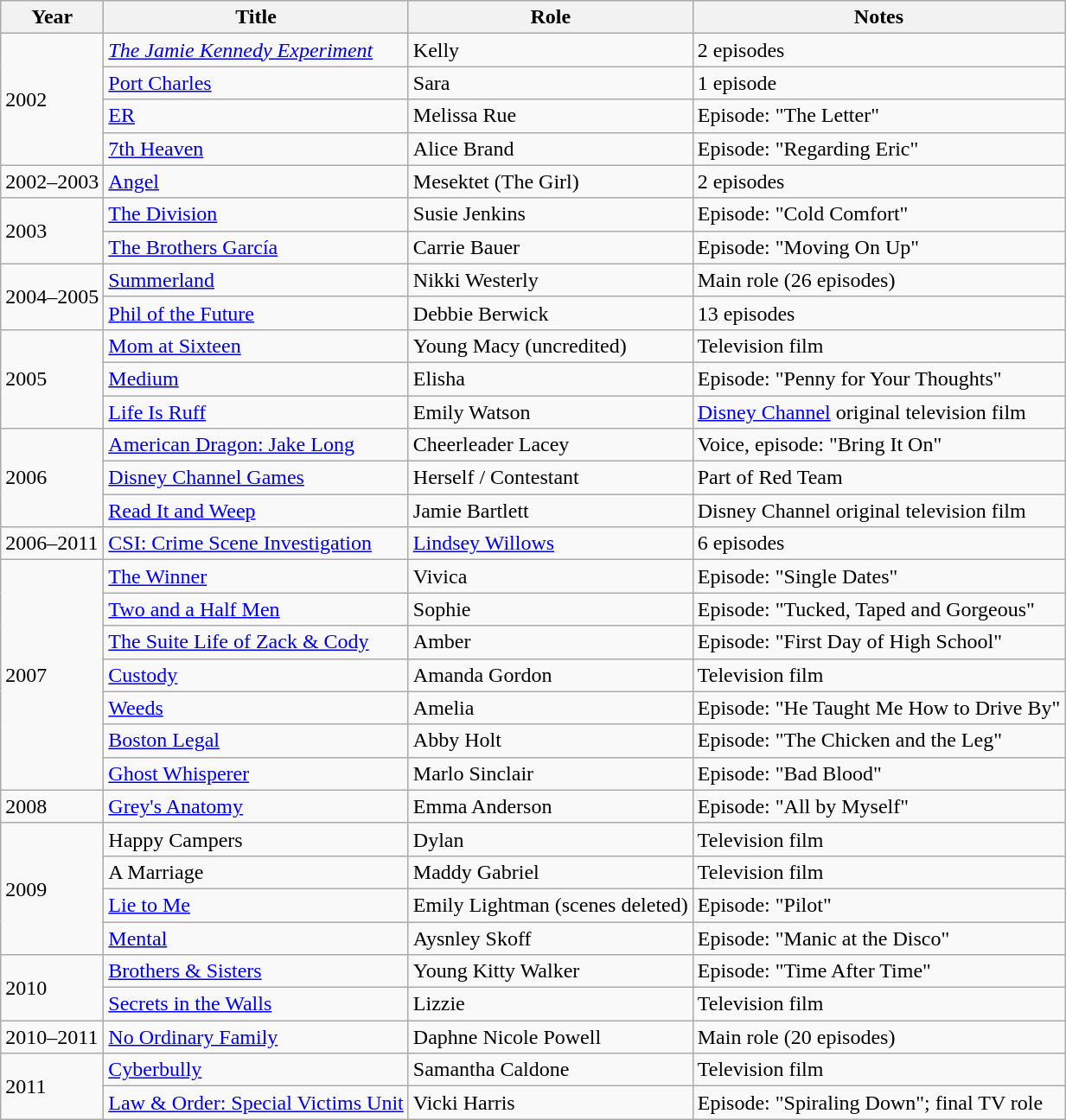<table class="wikitable sortable">
<tr>
<th>Year</th>
<th>Title</th>
<th>Role</th>
<th class="unsortable">Notes</th>
</tr>
<tr>
<td rowspan=4>2002</td>
<td><em><a href='#'>The Jamie Kennedy Experiment</a></td>
<td>Kelly</td>
<td>2 episodes</td>
</tr>
<tr>
<td></em><a href='#'>Port Charles</a><em></td>
<td>Sara</td>
<td>1 episode</td>
</tr>
<tr>
<td></em><a href='#'>ER</a><em></td>
<td>Melissa Rue</td>
<td>Episode: "The Letter"</td>
</tr>
<tr>
<td></em><a href='#'>7th Heaven</a><em></td>
<td>Alice Brand</td>
<td>Episode: "Regarding Eric"</td>
</tr>
<tr>
<td>2002–2003</td>
<td></em><a href='#'>Angel</a><em></td>
<td>Mesektet (The Girl)</td>
<td>2 episodes</td>
</tr>
<tr>
<td rowspan=2>2003</td>
<td></em><a href='#'>The Division</a><em></td>
<td>Susie Jenkins</td>
<td>Episode: "Cold Comfort"</td>
</tr>
<tr>
<td></em><a href='#'>The Brothers García</a><em></td>
<td>Carrie Bauer</td>
<td>Episode: "Moving On Up"</td>
</tr>
<tr>
<td rowspan=2>2004–2005</td>
<td></em><a href='#'>Summerland</a><em></td>
<td>Nikki Westerly</td>
<td>Main role (26 episodes)</td>
</tr>
<tr>
<td></em><a href='#'>Phil of the Future</a><em></td>
<td>Debbie Berwick</td>
<td>13 episodes</td>
</tr>
<tr>
<td rowspan=3>2005</td>
<td></em><a href='#'>Mom at Sixteen</a><em></td>
<td>Young Macy (uncredited)</td>
<td>Television film</td>
</tr>
<tr>
<td></em><a href='#'>Medium</a><em></td>
<td>Elisha</td>
<td>Episode: "Penny for Your Thoughts"</td>
</tr>
<tr>
<td></em><a href='#'>Life Is Ruff</a><em></td>
<td>Emily Watson</td>
<td><a href='#'>Disney Channel</a> original television film</td>
</tr>
<tr>
<td rowspan=3>2006</td>
<td></em><a href='#'>American Dragon: Jake Long</a><em></td>
<td>Cheerleader Lacey</td>
<td>Voice, episode: "Bring It On"</td>
</tr>
<tr>
<td></em><a href='#'>Disney Channel Games</a><em></td>
<td>Herself / Contestant</td>
<td>Part of Red Team</td>
</tr>
<tr>
<td></em><a href='#'>Read It and Weep</a><em></td>
<td>Jamie Bartlett</td>
<td>Disney Channel original television film</td>
</tr>
<tr>
<td>2006–2011</td>
<td></em><a href='#'>CSI: Crime Scene Investigation</a><em></td>
<td><a href='#'>Lindsey Willows</a></td>
<td>6 episodes</td>
</tr>
<tr>
<td rowspan=7>2007</td>
<td></em><a href='#'>The Winner</a><em></td>
<td>Vivica</td>
<td>Episode: "Single Dates"</td>
</tr>
<tr>
<td></em><a href='#'>Two and a Half Men</a><em></td>
<td>Sophie</td>
<td>Episode: "Tucked, Taped and Gorgeous"</td>
</tr>
<tr>
<td></em><a href='#'>The Suite Life of Zack & Cody</a><em></td>
<td>Amber</td>
<td>Episode: "First Day of High School"</td>
</tr>
<tr>
<td></em><a href='#'>Custody</a><em></td>
<td>Amanda Gordon</td>
<td>Television film</td>
</tr>
<tr>
<td></em><a href='#'>Weeds</a><em></td>
<td>Amelia</td>
<td>Episode: "He Taught Me How to Drive By"</td>
</tr>
<tr>
<td></em><a href='#'>Boston Legal</a><em></td>
<td>Abby Holt</td>
<td>Episode: "The Chicken and the Leg"</td>
</tr>
<tr>
<td></em><a href='#'>Ghost Whisperer</a><em></td>
<td>Marlo Sinclair</td>
<td>Episode: "Bad Blood"</td>
</tr>
<tr>
<td>2008</td>
<td></em><a href='#'>Grey's Anatomy</a><em></td>
<td>Emma Anderson</td>
<td>Episode: "All by Myself"</td>
</tr>
<tr>
<td rowspan=4>2009</td>
<td></em>Happy Campers<em></td>
<td>Dylan</td>
<td>Television film</td>
</tr>
<tr>
<td></em>A Marriage<em></td>
<td>Maddy Gabriel</td>
<td>Television film</td>
</tr>
<tr>
<td></em><a href='#'>Lie to Me</a><em></td>
<td>Emily Lightman (scenes deleted)</td>
<td>Episode: "Pilot"</td>
</tr>
<tr>
<td></em><a href='#'>Mental</a><em></td>
<td>Aysnley Skoff</td>
<td>Episode: "Manic at the Disco"</td>
</tr>
<tr>
<td rowspan=2>2010</td>
<td></em><a href='#'>Brothers & Sisters</a><em></td>
<td>Young Kitty Walker</td>
<td>Episode: "Time After Time"</td>
</tr>
<tr>
<td></em><a href='#'>Secrets in the Walls</a><em></td>
<td>Lizzie</td>
<td>Television film</td>
</tr>
<tr>
<td>2010–2011</td>
<td></em><a href='#'>No Ordinary Family</a><em></td>
<td>Daphne Nicole Powell</td>
<td>Main role (20 episodes)</td>
</tr>
<tr>
<td rowspan=3>2011</td>
<td></em><a href='#'>Cyberbully</a><em></td>
<td>Samantha Caldone</td>
<td>Television film</td>
</tr>
<tr>
<td></em><a href='#'>Law & Order: Special Victims Unit</a><em></td>
<td>Vicki Harris</td>
<td>Episode: "Spiraling Down"; final TV role</td>
</tr>
</table>
